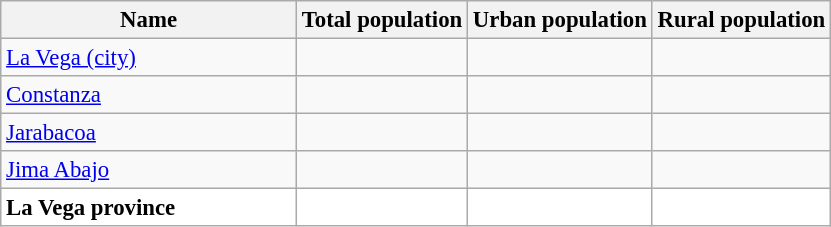<table class="wikitable sortable" style="text-align:right; font-size:95%;">
<tr>
<th width="190px">Name</th>
<th>Total population</th>
<th>Urban population</th>
<th>Rural population</th>
</tr>
<tr>
<td align="left"><a href='#'>La Vega (city)</a></td>
<td></td>
<td></td>
<td></td>
</tr>
<tr>
<td align="left"><a href='#'>Constanza</a></td>
<td></td>
<td></td>
<td></td>
</tr>
<tr>
<td align="left"><a href='#'>Jarabacoa</a></td>
<td></td>
<td></td>
<td></td>
</tr>
<tr>
<td align="left"><a href='#'>Jima Abajo</a></td>
<td></td>
<td></td>
<td></td>
</tr>
<tr style="background:white">
<td align="left"><strong>La Vega province</strong></td>
<td></td>
<td></td>
<td></td>
</tr>
</table>
